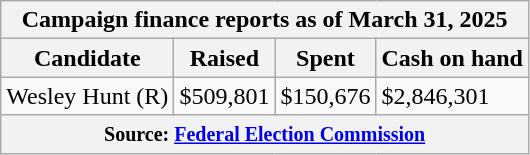<table class="wikitable sortable">
<tr>
<th colspan=4>Campaign finance reports as of March 31, 2025</th>
</tr>
<tr style="text-align:center;">
<th>Candidate</th>
<th>Raised</th>
<th>Spent</th>
<th>Cash on hand</th>
</tr>
<tr>
<td>Wesley Hunt (R)</td>
<td>$509,801</td>
<td>$150,676</td>
<td>$2,846,301</td>
</tr>
<tr>
<th colspan="4"><small>Source: <a href='#'>Federal Election Commission</a></small></th>
</tr>
</table>
